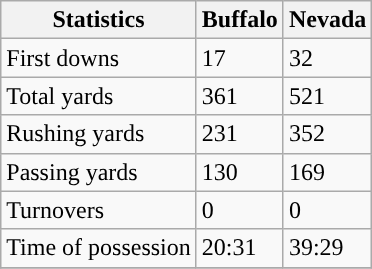<table class="wikitable">
<tr>
<th>Statistics</th>
<th>Buffalo</th>
<th>Nevada</th>
</tr>
<tr>
<td>First downs</td>
<td>17</td>
<td>32</td>
</tr>
<tr>
<td>Total yards</td>
<td>361</td>
<td>521</td>
</tr>
<tr>
<td>Rushing yards</td>
<td>231</td>
<td>352</td>
</tr>
<tr>
<td>Passing yards</td>
<td>130</td>
<td>169</td>
</tr>
<tr>
<td>Turnovers</td>
<td>0</td>
<td>0</td>
</tr>
<tr>
<td>Time of possession</td>
<td>20:31</td>
<td>39:29</td>
</tr>
<tr>
</tr>
</table>
